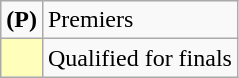<table class=wikitable>
<tr>
<td><strong>(P)</strong></td>
<td>Premiers</td>
</tr>
<tr>
<td bgcolor=FFFFBB></td>
<td>Qualified for finals</td>
</tr>
</table>
